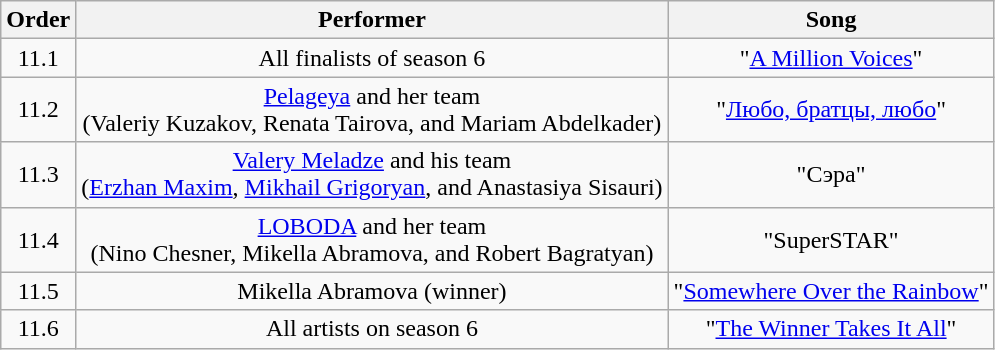<table class="wikitable" style="text-align:center;">
<tr>
<th>Order</th>
<th>Performer</th>
<th>Song</th>
</tr>
<tr>
<td>11.1</td>
<td>All finalists of season 6</td>
<td>"<a href='#'>A Million Voices</a>"</td>
</tr>
<tr>
<td>11.2</td>
<td><a href='#'>Pelageya</a> and her team <br> (Valeriy Kuzakov, Renata Tairova, and Mariam Abdelkader)</td>
<td>"<a href='#'>Любо, братцы, любо</a>"</td>
</tr>
<tr>
<td>11.3</td>
<td><a href='#'>Valery Meladze</a> and his team <br> (<a href='#'>Erzhan Maxim</a>, <a href='#'>Mikhail Grigoryan</a>, and Anastasiya Sisauri)</td>
<td>"Сэра"</td>
</tr>
<tr>
<td>11.4</td>
<td><a href='#'>LOBODA</a> and her team <br> (Nino Chesner, Mikella Abramova, and Robert Bagratyan)</td>
<td>"SuperSTAR"</td>
</tr>
<tr>
<td>11.5</td>
<td>Mikella Abramova (winner)</td>
<td>"<a href='#'>Somewhere Over the Rainbow</a>"</td>
</tr>
<tr>
<td>11.6</td>
<td>All artists on season 6</td>
<td>"<a href='#'>The Winner Takes It All</a>"</td>
</tr>
</table>
